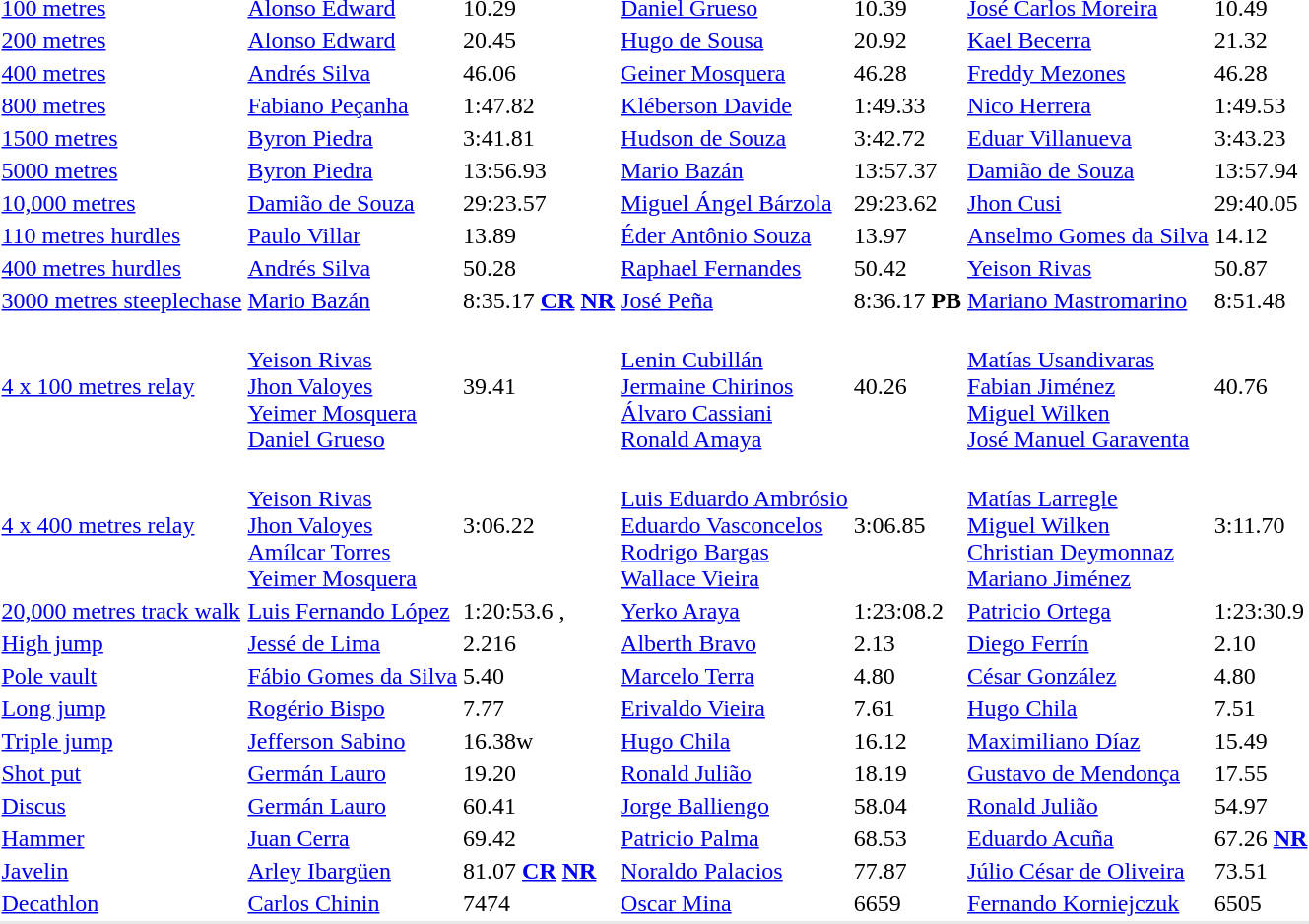<table>
<tr>
<td><a href='#'>100 metres</a></td>
<td><a href='#'>Alonso Edward</a><br> </td>
<td>10.29</td>
<td><a href='#'>Daniel Grueso</a><br> </td>
<td>10.39</td>
<td><a href='#'>José Carlos Moreira</a><br> </td>
<td>10.49</td>
</tr>
<tr>
<td><a href='#'>200 metres</a></td>
<td><a href='#'>Alonso Edward</a><br> </td>
<td>20.45</td>
<td><a href='#'>Hugo de Sousa</a><br> </td>
<td>20.92</td>
<td><a href='#'>Kael Becerra</a><br> </td>
<td>21.32</td>
</tr>
<tr>
<td><a href='#'>400 metres</a></td>
<td><a href='#'>Andrés Silva</a><br> </td>
<td>46.06</td>
<td><a href='#'>Geiner Mosquera</a><br> </td>
<td>46.28</td>
<td><a href='#'>Freddy Mezones</a><br> </td>
<td>46.28</td>
</tr>
<tr>
<td><a href='#'>800 metres</a></td>
<td><a href='#'>Fabiano Peçanha</a><br> </td>
<td>1:47.82</td>
<td><a href='#'>Kléberson Davide</a><br> </td>
<td>1:49.33</td>
<td><a href='#'>Nico Herrera</a><br> </td>
<td>1:49.53</td>
</tr>
<tr>
<td><a href='#'>1500 metres</a></td>
<td><a href='#'>Byron Piedra</a><br> </td>
<td>3:41.81</td>
<td><a href='#'>Hudson de Souza</a><br> </td>
<td>3:42.72</td>
<td><a href='#'>Eduar Villanueva</a><br> </td>
<td>3:43.23</td>
</tr>
<tr>
<td><a href='#'>5000 metres</a></td>
<td><a href='#'>Byron Piedra</a><br> </td>
<td>13:56.93</td>
<td><a href='#'>Mario Bazán</a><br> </td>
<td>13:57.37</td>
<td><a href='#'>Damião de Souza</a><br> </td>
<td>13:57.94</td>
</tr>
<tr>
<td><a href='#'>10,000 metres</a></td>
<td><a href='#'>Damião de Souza</a><br> </td>
<td>29:23.57</td>
<td><a href='#'>Miguel Ángel Bárzola</a><br> </td>
<td>29:23.62</td>
<td><a href='#'>Jhon Cusi</a><br> </td>
<td>29:40.05</td>
</tr>
<tr>
<td><a href='#'>110 metres hurdles</a></td>
<td><a href='#'>Paulo Villar</a><br> </td>
<td>13.89</td>
<td><a href='#'>Éder Antônio Souza</a><br> </td>
<td>13.97</td>
<td><a href='#'>Anselmo Gomes da Silva</a><br> </td>
<td>14.12</td>
</tr>
<tr>
<td><a href='#'>400 metres hurdles</a></td>
<td><a href='#'>Andrés Silva</a><br> </td>
<td>50.28</td>
<td><a href='#'>Raphael Fernandes</a><br> </td>
<td>50.42</td>
<td><a href='#'>Yeison Rivas</a><br> </td>
<td>50.87</td>
</tr>
<tr>
<td><a href='#'>3000 metres steeplechase</a></td>
<td><a href='#'>Mario Bazán</a><br> </td>
<td>8:35.17 <strong><a href='#'>CR</a></strong> <strong><a href='#'>NR</a></strong></td>
<td><a href='#'>José Peña</a><br> </td>
<td>8:36.17 <strong>PB</strong></td>
<td><a href='#'>Mariano Mastromarino</a><br> </td>
<td>8:51.48</td>
</tr>
<tr>
<td><a href='#'>4 x 100 metres relay</a></td>
<td><br><a href='#'>Yeison Rivas</a><br><a href='#'>Jhon Valoyes</a><br><a href='#'>Yeimer Mosquera</a><br><a href='#'>Daniel Grueso</a></td>
<td>39.41</td>
<td><br><a href='#'>Lenin Cubillán</a><br><a href='#'>Jermaine Chirinos</a><br><a href='#'>Álvaro Cassiani</a><br><a href='#'>Ronald Amaya</a></td>
<td>40.26</td>
<td><br><a href='#'>Matías Usandivaras</a><br><a href='#'>Fabian Jiménez</a><br><a href='#'>Miguel Wilken</a><br><a href='#'>José Manuel Garaventa</a></td>
<td>40.76</td>
</tr>
<tr>
<td><a href='#'>4 x 400 metres relay</a></td>
<td><br><a href='#'>Yeison Rivas</a><br><a href='#'>Jhon Valoyes</a><br><a href='#'>Amílcar Torres</a><br><a href='#'>Yeimer Mosquera</a></td>
<td>3:06.22</td>
<td><br><a href='#'>Luis Eduardo Ambrósio</a><br><a href='#'>Eduardo Vasconcelos</a><br><a href='#'>Rodrigo Bargas</a><br><a href='#'>Wallace Vieira</a></td>
<td>3:06.85</td>
<td><br><a href='#'>Matías Larregle</a><br><a href='#'>Miguel Wilken</a><br><a href='#'>Christian Deymonnaz</a><br><a href='#'>Mariano Jiménez</a></td>
<td>3:11.70</td>
</tr>
<tr>
<td><a href='#'>20,000 metres track walk</a></td>
<td><a href='#'>Luis Fernando López</a><br> </td>
<td>1:20:53.6 <strong></strong>,  <strong></strong></td>
<td><a href='#'>Yerko Araya</a><br> </td>
<td>1:23:08.2 <strong></strong></td>
<td><a href='#'>Patricio Ortega</a><br> </td>
<td>1:23:30.9 <strong></strong></td>
</tr>
<tr>
<td><a href='#'>High jump</a></td>
<td><a href='#'>Jessé de Lima</a><br> </td>
<td>2.216</td>
<td><a href='#'>Alberth Bravo</a><br> </td>
<td>2.13</td>
<td><a href='#'>Diego Ferrín</a><br> </td>
<td>2.10</td>
</tr>
<tr>
<td><a href='#'>Pole vault</a></td>
<td><a href='#'>Fábio Gomes da Silva</a><br> </td>
<td>5.40</td>
<td><a href='#'>Marcelo Terra</a><br> </td>
<td>4.80</td>
<td><a href='#'>César González</a><br> </td>
<td>4.80</td>
</tr>
<tr>
<td><a href='#'>Long jump</a></td>
<td><a href='#'>Rogério Bispo</a><br> </td>
<td>7.77</td>
<td><a href='#'>Erivaldo Vieira</a><br> </td>
<td>7.61</td>
<td><a href='#'>Hugo Chila</a><br> </td>
<td>7.51</td>
</tr>
<tr>
<td><a href='#'>Triple jump</a></td>
<td><a href='#'>Jefferson Sabino</a><br> </td>
<td>16.38w</td>
<td><a href='#'>Hugo Chila</a><br> </td>
<td>16.12</td>
<td><a href='#'>Maximiliano Díaz</a><br> </td>
<td>15.49</td>
</tr>
<tr>
<td><a href='#'>Shot put</a></td>
<td><a href='#'>Germán Lauro</a><br> </td>
<td>19.20</td>
<td><a href='#'>Ronald Julião</a><br> </td>
<td>18.19</td>
<td><a href='#'>Gustavo de Mendonça</a><br> </td>
<td>17.55</td>
</tr>
<tr>
<td><a href='#'>Discus</a></td>
<td><a href='#'>Germán Lauro</a><br> </td>
<td>60.41</td>
<td><a href='#'>Jorge Balliengo</a><br> </td>
<td>58.04</td>
<td><a href='#'>Ronald Julião</a><br> </td>
<td>54.97</td>
</tr>
<tr>
<td><a href='#'>Hammer</a></td>
<td><a href='#'>Juan Cerra</a><br> </td>
<td>69.42</td>
<td><a href='#'>Patricio Palma</a><br> </td>
<td>68.53</td>
<td><a href='#'>Eduardo Acuña</a><br> </td>
<td>67.26 <strong><a href='#'>NR</a></strong></td>
</tr>
<tr>
<td><a href='#'>Javelin</a></td>
<td><a href='#'>Arley Ibargüen</a><br> </td>
<td>81.07 <strong><a href='#'>CR</a></strong> <strong><a href='#'>NR</a></strong></td>
<td><a href='#'>Noraldo Palacios</a><br> </td>
<td>77.87</td>
<td><a href='#'>Júlio César de Oliveira</a><br> </td>
<td>73.51</td>
</tr>
<tr>
<td><a href='#'>Decathlon</a></td>
<td><a href='#'>Carlos Chinin</a><br> </td>
<td>7474</td>
<td><a href='#'>Oscar Mina</a><br> </td>
<td>6659</td>
<td><a href='#'>Fernando Korniejczuk</a><br> </td>
<td>6505</td>
</tr>
<tr bgcolor= e8e8e8>
<td colspan=7></td>
</tr>
</table>
